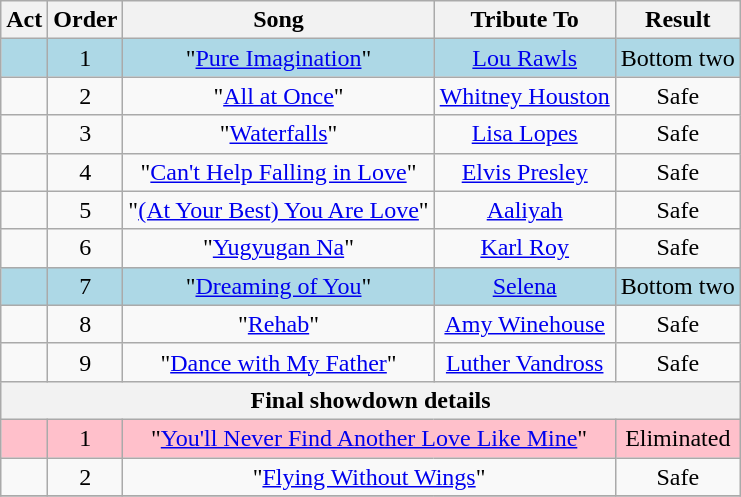<table class="wikitable" style="text-align:center;">
<tr>
<th scope="col" style="text-align:center;">Act</th>
<th scope="col" style="text-align:center;">Order</th>
<th scope="col" style="text-align:center;">Song</th>
<th>Tribute To</th>
<th scope="col" style="text-align:center;">Result</th>
</tr>
<tr style="text-align:center; background:lightblue">
<td></td>
<td>1</td>
<td>"<a href='#'>Pure Imagination</a>"</td>
<td><a href='#'>Lou Rawls</a></td>
<td>Bottom two</td>
</tr>
<tr style="text-align:center;">
<td></td>
<td>2</td>
<td>"<a href='#'>All at Once</a>"</td>
<td><a href='#'>Whitney Houston</a></td>
<td>Safe</td>
</tr>
<tr style="text-align:center;">
<td></td>
<td>3</td>
<td>"<a href='#'>Waterfalls</a>"</td>
<td><a href='#'>Lisa Lopes</a></td>
<td>Safe</td>
</tr>
<tr style="text-align:center;">
<td></td>
<td>4</td>
<td>"<a href='#'>Can't Help Falling in Love</a>"</td>
<td><a href='#'>Elvis Presley</a></td>
<td>Safe</td>
</tr>
<tr style="text-align:center;">
<td></td>
<td>5</td>
<td>"<a href='#'>(At Your Best) You Are Love</a>"</td>
<td><a href='#'>Aaliyah</a></td>
<td>Safe</td>
</tr>
<tr style="text-align:center;">
<td></td>
<td>6</td>
<td>"<a href='#'>Yugyugan Na</a>"</td>
<td><a href='#'>Karl Roy</a></td>
<td>Safe</td>
</tr>
<tr style="text-align:center; background:lightblue">
<td></td>
<td>7</td>
<td>"<a href='#'>Dreaming of You</a>"</td>
<td><a href='#'>Selena</a></td>
<td>Bottom two</td>
</tr>
<tr style="text-align:center;">
<td></td>
<td>8</td>
<td>"<a href='#'>Rehab</a>"</td>
<td><a href='#'>Amy Winehouse</a></td>
<td>Safe</td>
</tr>
<tr style="text-align:center;">
<td></td>
<td>9</td>
<td>"<a href='#'>Dance with My Father</a>"</td>
<td><a href='#'>Luther Vandross</a></td>
<td>Safe</td>
</tr>
<tr>
<th colspan="5">Final showdown details</th>
</tr>
<tr bgcolor="pink">
<td></td>
<td>1</td>
<td colspan="2">"<a href='#'>You'll Never Find Another Love Like Mine</a>"</td>
<td>Eliminated</td>
</tr>
<tr>
<td></td>
<td>2</td>
<td colspan="2">"<a href='#'>Flying Without Wings</a>"</td>
<td>Safe</td>
</tr>
<tr>
</tr>
</table>
